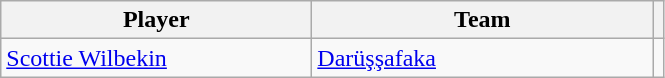<table class="wikitable" style="text-align: center;">
<tr>
<th style="width:200px;">Player</th>
<th style="width:220px;">Team</th>
<th></th>
</tr>
<tr>
<td align="left"> <a href='#'>Scottie Wilbekin</a>  </td>
<td align="left"> <a href='#'>Darüşşafaka</a></td>
<td></td>
</tr>
</table>
